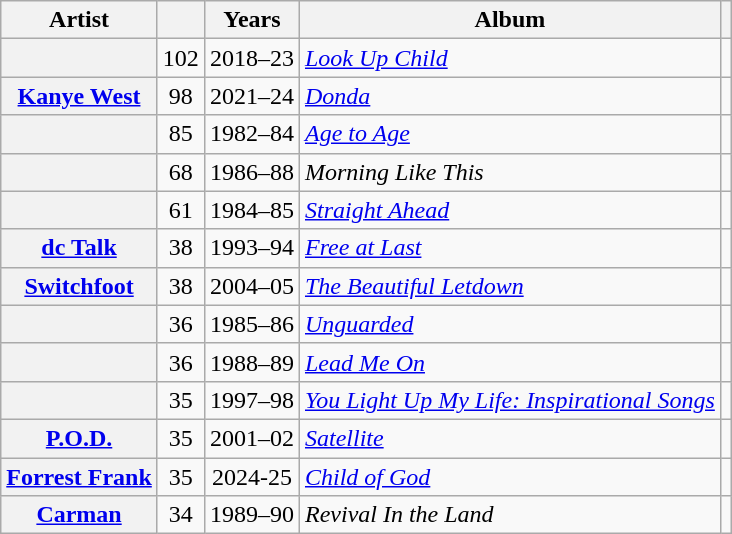<table class="wikitable sortable plainrowheaders" border="1" style="text-align: center;">
<tr>
<th scope=col>Artist</th>
<th scope=col></th>
<th scope=col>Years</th>
<th scope=col>Album</th>
<th scope=col class="unsortable"></th>
</tr>
<tr>
<th scope="row"><br></th>
<td>102</td>
<td>2018–23</td>
<td style="text-align: left;"><em><a href='#'>Look Up Child</a></em></td>
<td style="text-align: center;"></td>
</tr>
<tr>
<th scope="row"><a href='#'>Kanye West</a></th>
<td>98</td>
<td>2021–24</td>
<td style="text-align: left;"><em><a href='#'>Donda</a></em></td>
<td style="text-align: center;"></td>
</tr>
<tr>
<th scope="row"><br></th>
<td>85</td>
<td>1982–84</td>
<td style="text-align: left;"><em><a href='#'>Age to Age</a></em></td>
<td style="text-align: center;"></td>
</tr>
<tr>
<th scope="row"></th>
<td>68</td>
<td>1986–88</td>
<td style="text-align: left;"><em>Morning Like This</em></td>
<td style="text-align: center;"></td>
</tr>
<tr>
<th scope="row"></th>
<td>61</td>
<td>1984–85</td>
<td style="text-align: left;"><em><a href='#'>Straight Ahead</a></em></td>
<td style="text-align: center;"></td>
</tr>
<tr>
<th scope="row"><a href='#'>dc Talk</a></th>
<td>38</td>
<td>1993–94</td>
<td style="text-align: left;"><em><a href='#'>Free at Last</a></em></td>
<td style="text-align: center;"></td>
</tr>
<tr>
<th scope="row"><a href='#'>Switchfoot</a></th>
<td>38</td>
<td>2004–05</td>
<td style="text-align: left;"><em><a href='#'>The Beautiful Letdown</a></em></td>
<td style="text-align: center;"></td>
</tr>
<tr>
<th scope="row"></th>
<td>36</td>
<td>1985–86</td>
<td style="text-align: left;"><em><a href='#'>Unguarded</a></em></td>
<td style="text-align: center;"></td>
</tr>
<tr>
<th scope="row"></th>
<td>36</td>
<td>1988–89</td>
<td style="text-align: left;"><em><a href='#'>Lead Me On</a></em></td>
<td style="text-align: center;"></td>
</tr>
<tr>
<th scope="row"></th>
<td>35</td>
<td>1997–98</td>
<td style="text-align: left;"><em><a href='#'>You Light Up My Life: Inspirational Songs</a></em></td>
<td style="text-align: center;"></td>
</tr>
<tr>
<th scope="row"><a href='#'>P.O.D.</a></th>
<td>35</td>
<td>2001–02</td>
<td style="text-align: left;"><em><a href='#'>Satellite</a></em></td>
<td style="text-align: center;"></td>
</tr>
<tr>
<th scope="row"><a href='#'>Forrest Frank</a></th>
<td>35</td>
<td>2024-25</td>
<td style="text-align: left;"><em><a href='#'>Child of God</a></em></td>
<td style="text-align: center;"></td>
</tr>
<tr>
<th scope="row"><a href='#'>Carman</a></th>
<td>34</td>
<td>1989–90</td>
<td style="text-align: left;"><em>Revival In the Land</em></td>
<td style="text-align: center;"></td>
</tr>
</table>
